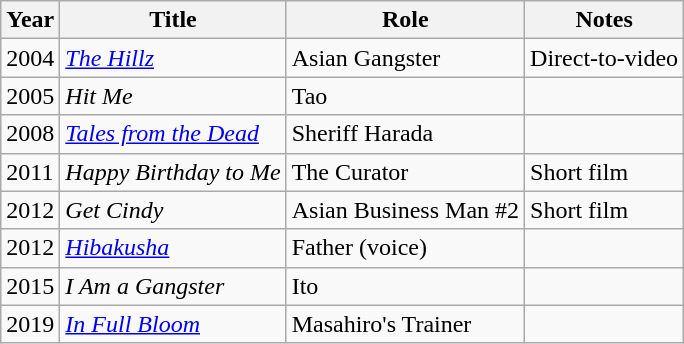<table class="wikitable sortable">
<tr>
<th>Year</th>
<th>Title</th>
<th>Role</th>
<th>Notes</th>
</tr>
<tr>
<td>2004</td>
<td><em><a href='#'>The Hillz</a></em></td>
<td>Asian Gangster</td>
<td>Direct-to-video</td>
</tr>
<tr>
<td>2005</td>
<td><em>Hit Me</em></td>
<td>Tao</td>
<td></td>
</tr>
<tr>
<td>2008</td>
<td><em><a href='#'>Tales from the Dead</a></em></td>
<td>Sheriff Harada</td>
<td></td>
</tr>
<tr>
<td>2011</td>
<td><em>Happy Birthday to Me</em></td>
<td>The Curator</td>
<td>Short film</td>
</tr>
<tr>
<td>2012</td>
<td><em>Get Cindy</em></td>
<td>Asian Business Man #2</td>
<td>Short film</td>
</tr>
<tr>
<td>2012</td>
<td><em><a href='#'>Hibakusha</a></em></td>
<td>Father (voice)</td>
<td></td>
</tr>
<tr>
<td>2015</td>
<td><em>I Am a Gangster</em></td>
<td>Ito</td>
<td></td>
</tr>
<tr>
<td>2019</td>
<td><em><a href='#'>In Full Bloom</a></em></td>
<td>Masahiro's Trainer</td>
<td></td>
</tr>
</table>
